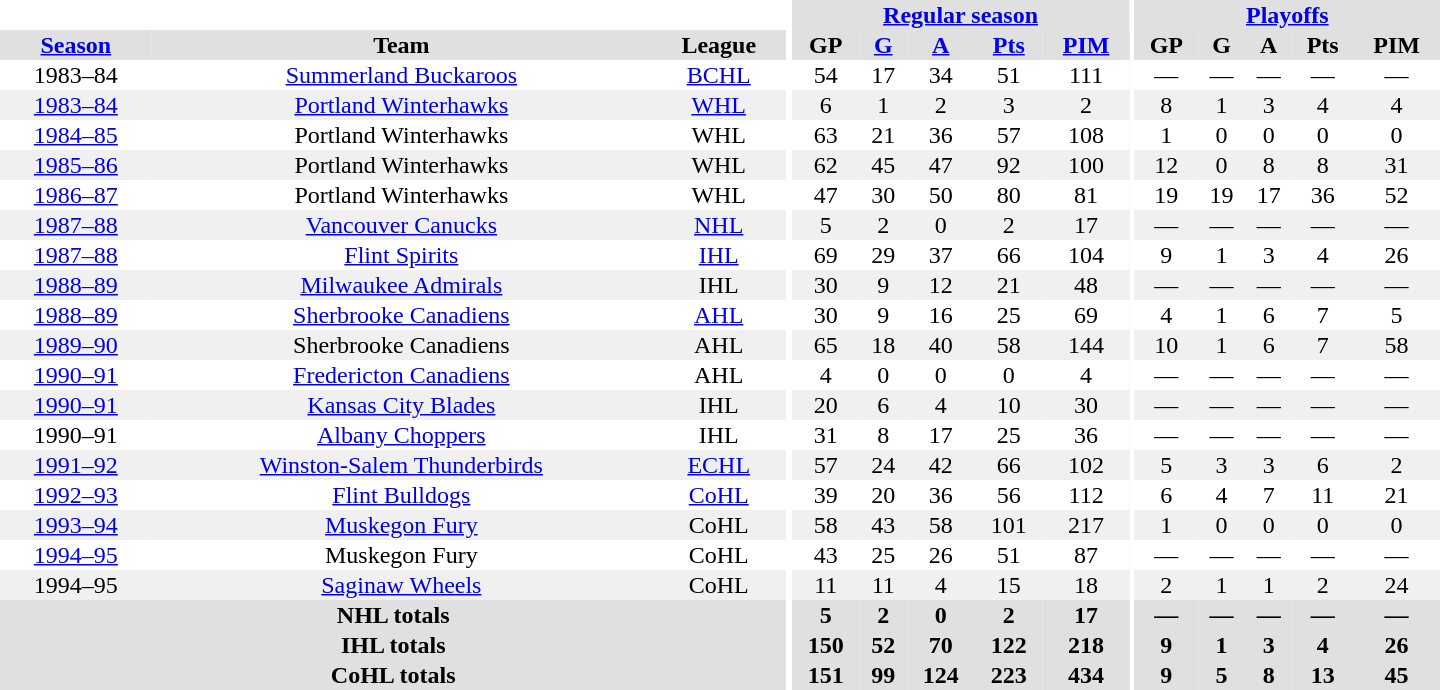<table border="0" cellpadding="1" cellspacing="0" style="text-align:center; width:60em">
<tr bgcolor="#e0e0e0">
<th colspan="3" bgcolor="#ffffff"></th>
<th rowspan="100" bgcolor="#ffffff"></th>
<th colspan="5"><a href='#'>Regular season</a></th>
<th rowspan="100" bgcolor="#ffffff"></th>
<th colspan="5"><a href='#'>Playoffs</a></th>
</tr>
<tr bgcolor="#e0e0e0">
<th><a href='#'>Season</a></th>
<th>Team</th>
<th>League</th>
<th>GP</th>
<th><a href='#'>G</a></th>
<th><a href='#'>A</a></th>
<th><a href='#'>Pts</a></th>
<th><a href='#'>PIM</a></th>
<th>GP</th>
<th>G</th>
<th>A</th>
<th>Pts</th>
<th>PIM</th>
</tr>
<tr>
<td>1983–84</td>
<td><a href='#'>Summerland Buckaroos</a></td>
<td><a href='#'>BCHL</a></td>
<td>54</td>
<td>17</td>
<td>34</td>
<td>51</td>
<td>111</td>
<td>—</td>
<td>—</td>
<td>—</td>
<td>—</td>
<td>—</td>
</tr>
<tr bgcolor="#f0f0f0">
<td><a href='#'>1983–84</a></td>
<td><a href='#'>Portland Winterhawks</a></td>
<td><a href='#'>WHL</a></td>
<td>6</td>
<td>1</td>
<td>2</td>
<td>3</td>
<td>2</td>
<td>8</td>
<td>1</td>
<td>3</td>
<td>4</td>
<td>4</td>
</tr>
<tr>
<td><a href='#'>1984–85</a></td>
<td>Portland Winterhawks</td>
<td>WHL</td>
<td>63</td>
<td>21</td>
<td>36</td>
<td>57</td>
<td>108</td>
<td>1</td>
<td>0</td>
<td>0</td>
<td>0</td>
<td>0</td>
</tr>
<tr bgcolor="#f0f0f0">
<td><a href='#'>1985–86</a></td>
<td>Portland Winterhawks</td>
<td>WHL</td>
<td>62</td>
<td>45</td>
<td>47</td>
<td>92</td>
<td>100</td>
<td>12</td>
<td>0</td>
<td>8</td>
<td>8</td>
<td>31</td>
</tr>
<tr>
<td><a href='#'>1986–87</a></td>
<td>Portland Winterhawks</td>
<td>WHL</td>
<td>47</td>
<td>30</td>
<td>50</td>
<td>80</td>
<td>81</td>
<td>19</td>
<td>19</td>
<td>17</td>
<td>36</td>
<td>52</td>
</tr>
<tr bgcolor="#f0f0f0">
<td><a href='#'>1987–88</a></td>
<td><a href='#'>Vancouver Canucks</a></td>
<td><a href='#'>NHL</a></td>
<td>5</td>
<td>2</td>
<td>0</td>
<td>2</td>
<td>17</td>
<td>—</td>
<td>—</td>
<td>—</td>
<td>—</td>
<td>—</td>
</tr>
<tr>
<td><a href='#'>1987–88</a></td>
<td><a href='#'>Flint Spirits</a></td>
<td><a href='#'>IHL</a></td>
<td>69</td>
<td>29</td>
<td>37</td>
<td>66</td>
<td>104</td>
<td>9</td>
<td>1</td>
<td>3</td>
<td>4</td>
<td>26</td>
</tr>
<tr bgcolor="#f0f0f0">
<td><a href='#'>1988–89</a></td>
<td><a href='#'>Milwaukee Admirals</a></td>
<td>IHL</td>
<td>30</td>
<td>9</td>
<td>12</td>
<td>21</td>
<td>48</td>
<td>—</td>
<td>—</td>
<td>—</td>
<td>—</td>
<td>—</td>
</tr>
<tr>
<td><a href='#'>1988–89</a></td>
<td><a href='#'>Sherbrooke Canadiens</a></td>
<td><a href='#'>AHL</a></td>
<td>30</td>
<td>9</td>
<td>16</td>
<td>25</td>
<td>69</td>
<td>4</td>
<td>1</td>
<td>6</td>
<td>7</td>
<td>5</td>
</tr>
<tr bgcolor="#f0f0f0">
<td><a href='#'>1989–90</a></td>
<td>Sherbrooke Canadiens</td>
<td>AHL</td>
<td>65</td>
<td>18</td>
<td>40</td>
<td>58</td>
<td>144</td>
<td>10</td>
<td>1</td>
<td>6</td>
<td>7</td>
<td>58</td>
</tr>
<tr>
<td><a href='#'>1990–91</a></td>
<td><a href='#'>Fredericton Canadiens</a></td>
<td>AHL</td>
<td>4</td>
<td>0</td>
<td>0</td>
<td>0</td>
<td>4</td>
<td>—</td>
<td>—</td>
<td>—</td>
<td>—</td>
<td>—</td>
</tr>
<tr bgcolor="#f0f0f0">
<td><a href='#'>1990–91</a></td>
<td><a href='#'>Kansas City Blades</a></td>
<td>IHL</td>
<td>20</td>
<td>6</td>
<td>4</td>
<td>10</td>
<td>30</td>
<td>—</td>
<td>—</td>
<td>—</td>
<td>—</td>
<td>—</td>
</tr>
<tr>
<td>1990–91</td>
<td><a href='#'>Albany Choppers</a></td>
<td>IHL</td>
<td>31</td>
<td>8</td>
<td>17</td>
<td>25</td>
<td>36</td>
<td>—</td>
<td>—</td>
<td>—</td>
<td>—</td>
<td>—</td>
</tr>
<tr bgcolor="#f0f0f0">
<td><a href='#'>1991–92</a></td>
<td><a href='#'>Winston-Salem Thunderbirds</a></td>
<td><a href='#'>ECHL</a></td>
<td>57</td>
<td>24</td>
<td>42</td>
<td>66</td>
<td>102</td>
<td>5</td>
<td>3</td>
<td>3</td>
<td>6</td>
<td>2</td>
</tr>
<tr>
<td><a href='#'>1992–93</a></td>
<td><a href='#'>Flint Bulldogs</a></td>
<td><a href='#'>CoHL</a></td>
<td>39</td>
<td>20</td>
<td>36</td>
<td>56</td>
<td>112</td>
<td>6</td>
<td>4</td>
<td>7</td>
<td>11</td>
<td>21</td>
</tr>
<tr bgcolor="#f0f0f0">
<td><a href='#'>1993–94</a></td>
<td><a href='#'>Muskegon Fury</a></td>
<td>CoHL</td>
<td>58</td>
<td>43</td>
<td>58</td>
<td>101</td>
<td>217</td>
<td>1</td>
<td>0</td>
<td>0</td>
<td>0</td>
<td>0</td>
</tr>
<tr>
<td><a href='#'>1994–95</a></td>
<td>Muskegon Fury</td>
<td>CoHL</td>
<td>43</td>
<td>25</td>
<td>26</td>
<td>51</td>
<td>87</td>
<td>—</td>
<td>—</td>
<td>—</td>
<td>—</td>
<td>—</td>
</tr>
<tr bgcolor="#f0f0f0">
<td>1994–95</td>
<td><a href='#'>Saginaw Wheels</a></td>
<td>CoHL</td>
<td>11</td>
<td>11</td>
<td>4</td>
<td>15</td>
<td>18</td>
<td>2</td>
<td>1</td>
<td>1</td>
<td>2</td>
<td>24</td>
</tr>
<tr bgcolor="#e0e0e0">
<th colspan="3">NHL totals</th>
<th>5</th>
<th>2</th>
<th>0</th>
<th>2</th>
<th>17</th>
<th>—</th>
<th>—</th>
<th>—</th>
<th>—</th>
<th>—</th>
</tr>
<tr bgcolor="#e0e0e0">
<th colspan="3">IHL totals</th>
<th>150</th>
<th>52</th>
<th>70</th>
<th>122</th>
<th>218</th>
<th>9</th>
<th>1</th>
<th>3</th>
<th>4</th>
<th>26</th>
</tr>
<tr bgcolor="#e0e0e0">
<th colspan="3">CoHL totals</th>
<th>151</th>
<th>99</th>
<th>124</th>
<th>223</th>
<th>434</th>
<th>9</th>
<th>5</th>
<th>8</th>
<th>13</th>
<th>45</th>
</tr>
</table>
